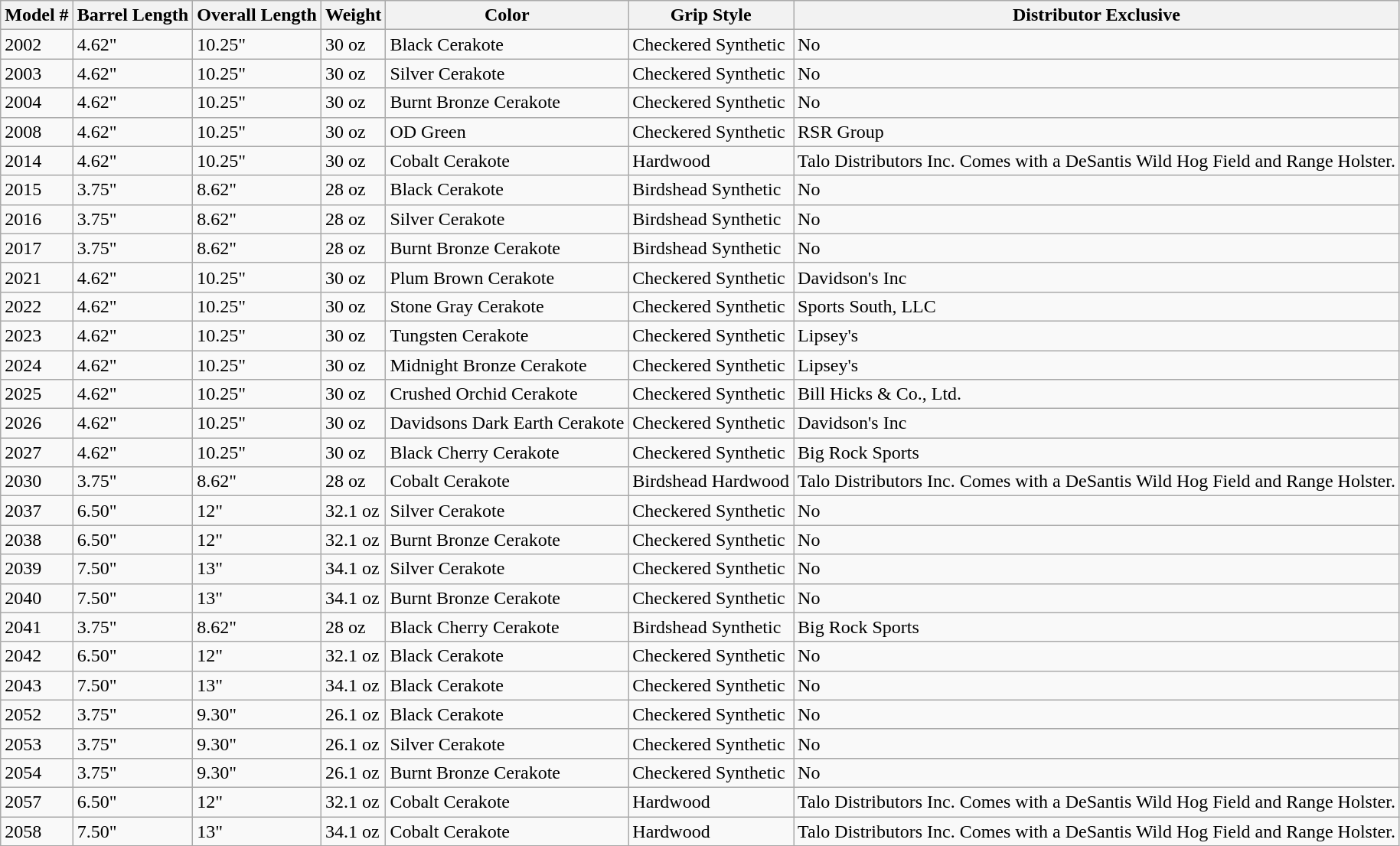<table class="wikitable">
<tr>
<th>Model #</th>
<th>Barrel Length</th>
<th>Overall Length</th>
<th>Weight</th>
<th>Color</th>
<th>Grip Style</th>
<th>Distributor Exclusive</th>
</tr>
<tr>
<td>2002</td>
<td>4.62"</td>
<td>10.25"</td>
<td>30 oz</td>
<td>Black Cerakote</td>
<td>Checkered Synthetic</td>
<td>No</td>
</tr>
<tr>
<td>2003</td>
<td>4.62"</td>
<td>10.25"</td>
<td>30 oz</td>
<td>Silver Cerakote</td>
<td>Checkered Synthetic</td>
<td>No</td>
</tr>
<tr>
<td>2004</td>
<td>4.62"</td>
<td>10.25"</td>
<td>30 oz</td>
<td>Burnt Bronze Cerakote</td>
<td>Checkered Synthetic</td>
<td>No</td>
</tr>
<tr>
<td>2008</td>
<td>4.62"</td>
<td>10.25"</td>
<td>30 oz</td>
<td>OD Green</td>
<td>Checkered Synthetic</td>
<td>RSR Group</td>
</tr>
<tr>
<td>2014</td>
<td>4.62"</td>
<td>10.25"</td>
<td>30 oz</td>
<td>Cobalt Cerakote</td>
<td>Hardwood</td>
<td>Talo Distributors Inc. Comes with a DeSantis Wild Hog Field and Range Holster.</td>
</tr>
<tr>
<td>2015</td>
<td>3.75"</td>
<td>8.62"</td>
<td>28 oz</td>
<td>Black Cerakote</td>
<td>Birdshead Synthetic</td>
<td>No</td>
</tr>
<tr>
<td>2016</td>
<td>3.75"</td>
<td>8.62"</td>
<td>28 oz</td>
<td>Silver Cerakote</td>
<td>Birdshead Synthetic</td>
<td>No</td>
</tr>
<tr>
<td>2017</td>
<td>3.75"</td>
<td>8.62"</td>
<td>28 oz</td>
<td>Burnt Bronze Cerakote</td>
<td>Birdshead Synthetic</td>
<td>No</td>
</tr>
<tr>
<td>2021</td>
<td>4.62"</td>
<td>10.25"</td>
<td>30 oz</td>
<td>Plum Brown Cerakote</td>
<td>Checkered Synthetic</td>
<td>Davidson's Inc</td>
</tr>
<tr>
<td>2022</td>
<td>4.62"</td>
<td>10.25"</td>
<td>30 oz</td>
<td>Stone Gray Cerakote</td>
<td>Checkered Synthetic</td>
<td>Sports South, LLC</td>
</tr>
<tr>
<td>2023</td>
<td>4.62"</td>
<td>10.25"</td>
<td>30 oz</td>
<td>Tungsten Cerakote</td>
<td>Checkered Synthetic</td>
<td>Lipsey's</td>
</tr>
<tr>
<td>2024</td>
<td>4.62"</td>
<td>10.25"</td>
<td>30 oz</td>
<td>Midnight Bronze Cerakote</td>
<td>Checkered Synthetic</td>
<td>Lipsey's</td>
</tr>
<tr>
<td>2025</td>
<td>4.62"</td>
<td>10.25"</td>
<td>30 oz</td>
<td>Crushed Orchid Cerakote</td>
<td>Checkered Synthetic</td>
<td>Bill Hicks & Co., Ltd.</td>
</tr>
<tr>
<td>2026</td>
<td>4.62"</td>
<td>10.25"</td>
<td>30 oz</td>
<td>Davidsons Dark Earth Cerakote</td>
<td>Checkered Synthetic</td>
<td>Davidson's Inc</td>
</tr>
<tr>
<td>2027</td>
<td>4.62"</td>
<td>10.25"</td>
<td>30 oz</td>
<td>Black Cherry Cerakote</td>
<td>Checkered Synthetic</td>
<td>Big Rock Sports</td>
</tr>
<tr>
<td>2030</td>
<td>3.75"</td>
<td>8.62"</td>
<td>28 oz</td>
<td>Cobalt Cerakote</td>
<td>Birdshead Hardwood</td>
<td>Talo Distributors Inc. Comes with a DeSantis Wild Hog Field and Range Holster.</td>
</tr>
<tr>
<td>2037</td>
<td>6.50"</td>
<td>12"</td>
<td>32.1 oz</td>
<td>Silver Cerakote</td>
<td>Checkered Synthetic</td>
<td>No</td>
</tr>
<tr>
<td>2038</td>
<td>6.50"</td>
<td>12"</td>
<td>32.1 oz</td>
<td>Burnt Bronze Cerakote</td>
<td>Checkered Synthetic</td>
<td>No</td>
</tr>
<tr>
<td>2039</td>
<td>7.50"</td>
<td>13"</td>
<td>34.1 oz</td>
<td>Silver Cerakote</td>
<td>Checkered Synthetic</td>
<td>No</td>
</tr>
<tr>
<td>2040</td>
<td>7.50"</td>
<td>13"</td>
<td>34.1 oz</td>
<td>Burnt Bronze Cerakote</td>
<td>Checkered Synthetic</td>
<td>No</td>
</tr>
<tr>
<td>2041</td>
<td>3.75"</td>
<td>8.62"</td>
<td>28 oz</td>
<td>Black Cherry Cerakote</td>
<td>Birdshead Synthetic</td>
<td>Big Rock Sports</td>
</tr>
<tr>
<td>2042</td>
<td>6.50"</td>
<td>12"</td>
<td>32.1 oz</td>
<td>Black Cerakote</td>
<td>Checkered Synthetic</td>
<td>No</td>
</tr>
<tr>
<td>2043</td>
<td>7.50"</td>
<td>13"</td>
<td>34.1 oz</td>
<td>Black Cerakote</td>
<td>Checkered Synthetic</td>
<td>No</td>
</tr>
<tr>
<td>2052</td>
<td>3.75"</td>
<td>9.30"</td>
<td>26.1 oz</td>
<td>Black Cerakote</td>
<td>Checkered Synthetic</td>
<td>No</td>
</tr>
<tr>
<td>2053</td>
<td>3.75"</td>
<td>9.30"</td>
<td>26.1 oz</td>
<td>Silver Cerakote</td>
<td>Checkered Synthetic</td>
<td>No</td>
</tr>
<tr>
<td>2054</td>
<td>3.75"</td>
<td>9.30"</td>
<td>26.1 oz</td>
<td>Burnt Bronze Cerakote</td>
<td>Checkered Synthetic</td>
<td>No</td>
</tr>
<tr>
<td>2057</td>
<td>6.50"</td>
<td>12"</td>
<td>32.1 oz</td>
<td>Cobalt Cerakote</td>
<td>Hardwood</td>
<td>Talo Distributors Inc. Comes with a DeSantis Wild Hog Field and Range Holster.</td>
</tr>
<tr>
<td>2058</td>
<td>7.50"</td>
<td>13"</td>
<td>34.1 oz</td>
<td>Cobalt Cerakote</td>
<td>Hardwood</td>
<td>Talo Distributors Inc. Comes with a DeSantis Wild Hog Field and Range Holster.</td>
</tr>
</table>
